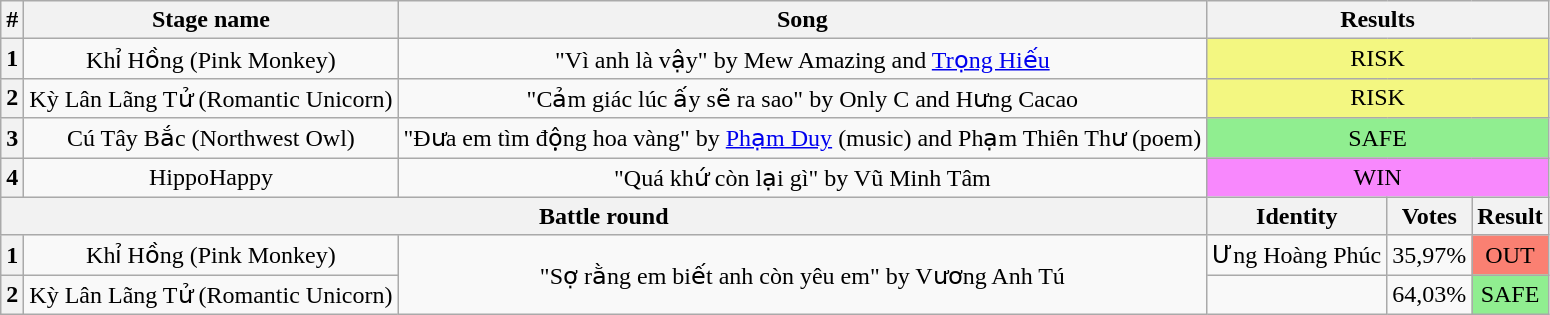<table class="wikitable plainrowheaders" style="text-align: center;">
<tr>
<th>#</th>
<th>Stage name</th>
<th>Song</th>
<th Colspan=3>Results</th>
</tr>
<tr>
<th>1</th>
<td>Khỉ Hồng (Pink Monkey)</td>
<td>"Vì anh là vậy" by Mew Amazing and <a href='#'>Trọng Hiếu</a></td>
<td colspan=3 bgcolor=#F3F781>RISK</td>
</tr>
<tr>
<th>2</th>
<td>Kỳ Lân Lãng Tử (Romantic Unicorn)</td>
<td>"Cảm giác lúc ấy sẽ ra sao" by Only C and Hưng Cacao</td>
<td colspan=3 bgcolor=#F3F781>RISK</td>
</tr>
<tr>
<th>3</th>
<td>Cú Tây Bắc (Northwest Owl)</td>
<td>"Đưa em tìm động hoa vàng" by <a href='#'>Phạm Duy</a> (music) and Phạm Thiên Thư (poem)</td>
<td colspan=3 bgcolor=lightgreen>SAFE</td>
</tr>
<tr>
<th>4</th>
<td>HippoHappy</td>
<td>"Quá khứ còn lại gì" by Vũ Minh Tâm</td>
<td colspan=3 bgcolor=#F888FD>WIN</td>
</tr>
<tr>
<th colspan=3>Battle round</th>
<th>Identity</th>
<th>Votes</th>
<th>Result</th>
</tr>
<tr>
<th>1</th>
<td>Khỉ Hồng (Pink Monkey)</td>
<td rowspan=2>"Sợ rằng em biết anh còn yêu em" by Vương Anh Tú</td>
<td>Ưng Hoàng Phúc</td>
<td>35,97%</td>
<td bgcolor=salmon>OUT</td>
</tr>
<tr>
<th>2</th>
<td>Kỳ Lân Lãng Tử (Romantic Unicorn)</td>
<td></td>
<td>64,03%</td>
<td bgcolor=lightgreen>SAFE</td>
</tr>
</table>
